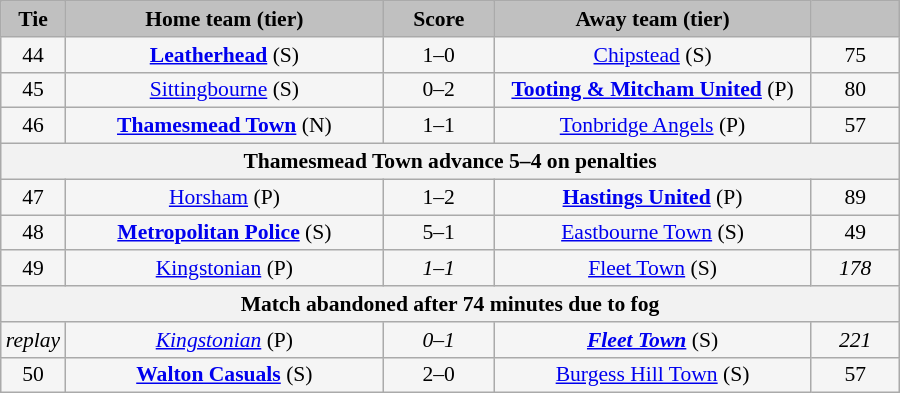<table class="wikitable" style="width: 600px; background:WhiteSmoke; text-align:center; font-size:90%">
<tr>
<td scope="col" style="width:  5.00%; background:silver;"><strong>Tie</strong></td>
<td scope="col" style="width: 36.25%; background:silver;"><strong>Home team (tier)</strong></td>
<td scope="col" style="width: 12.50%; background:silver;"><strong>Score</strong></td>
<td scope="col" style="width: 36.25%; background:silver;"><strong>Away team (tier)</strong></td>
<td scope="col" style="width: 10.00%; background:silver;"><strong></strong></td>
</tr>
<tr>
<td>44</td>
<td><strong><a href='#'>Leatherhead</a></strong> (S)</td>
<td>1–0</td>
<td><a href='#'>Chipstead</a> (S)</td>
<td>75</td>
</tr>
<tr>
<td>45</td>
<td><a href='#'>Sittingbourne</a> (S)</td>
<td>0–2</td>
<td><strong><a href='#'>Tooting & Mitcham United</a></strong> (P)</td>
<td>80</td>
</tr>
<tr>
<td>46</td>
<td><strong><a href='#'>Thamesmead Town</a></strong> (N)</td>
<td>1–1</td>
<td><a href='#'>Tonbridge Angels</a> (P)</td>
<td>57</td>
</tr>
<tr>
<th colspan="5">Thamesmead Town advance 5–4 on penalties</th>
</tr>
<tr>
<td>47</td>
<td><a href='#'>Horsham</a> (P)</td>
<td>1–2</td>
<td><strong><a href='#'>Hastings United</a></strong> (P)</td>
<td>89</td>
</tr>
<tr>
<td>48</td>
<td><strong><a href='#'>Metropolitan Police</a></strong> (S)</td>
<td>5–1</td>
<td><a href='#'>Eastbourne Town</a> (S)</td>
<td>49</td>
</tr>
<tr>
<td>49</td>
<td><a href='#'>Kingstonian</a> (P)</td>
<td><em>1–1</em></td>
<td><a href='#'>Fleet Town</a> (S)</td>
<td><em>178</em></td>
</tr>
<tr>
<th colspan="5">Match abandoned after 74 minutes due to fog</th>
</tr>
<tr>
<td><em>replay</em></td>
<td><em><a href='#'>Kingstonian</a></em> (P)</td>
<td><em>0–1</em></td>
<td><strong><em><a href='#'>Fleet Town</a></em></strong> (S)</td>
<td><em>221</em></td>
</tr>
<tr>
<td>50</td>
<td><strong><a href='#'>Walton Casuals</a></strong> (S)</td>
<td>2–0</td>
<td><a href='#'>Burgess Hill Town</a> (S)</td>
<td>57</td>
</tr>
</table>
